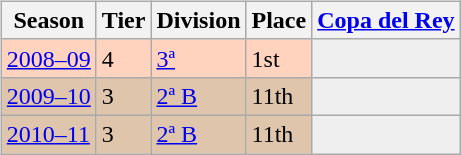<table>
<tr>
<td valign="top" width=0%><br><table class="wikitable">
<tr style="background:#f0f6fa;">
<th>Season</th>
<th>Tier</th>
<th>Division</th>
<th>Place</th>
<th><a href='#'>Copa del Rey</a></th>
</tr>
<tr>
<td style="background:#FFD3BD;"><a href='#'>2008–09</a></td>
<td style="background:#FFD3BD;">4</td>
<td style="background:#FFD3BD;"><a href='#'>3ª</a></td>
<td style="background:#FFD3BD;">1st</td>
<td style="background:#efefef;"></td>
</tr>
<tr>
<td style="background:#DEC5AB;"><a href='#'>2009–10</a></td>
<td style="background:#DEC5AB;">3</td>
<td style="background:#DEC5AB;"><a href='#'>2ª B</a></td>
<td style="background:#DEC5AB;">11th</td>
<th style="background:#efefef;"></th>
</tr>
<tr>
<td style="background:#DEC5AB;"><a href='#'>2010–11</a></td>
<td style="background:#DEC5AB;">3</td>
<td style="background:#DEC5AB;"><a href='#'>2ª B</a></td>
<td style="background:#DEC5AB;">11th</td>
<th style="background:#efefef;"></th>
</tr>
</table>
</td>
</tr>
</table>
